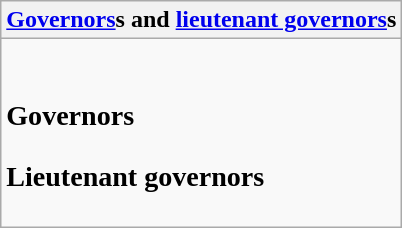<table class="wikitable collapsible collapsed">
<tr>
<th><a href='#'>Governors</a>s and <a href='#'>lieutenant governors</a>s</th>
</tr>
<tr>
<td><br><h3>Governors</h3><h3>Lieutenant governors</h3></td>
</tr>
</table>
